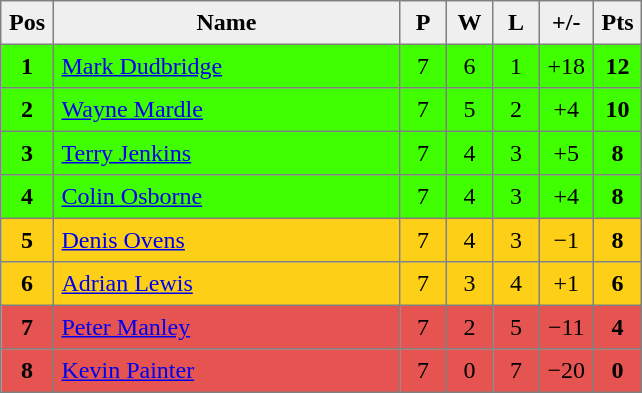<table style=border-collapse:collapse border=1 cellspacing=0 cellpadding=5>
<tr align=center bgcolor=#efefef>
<th width=20>Pos</th>
<th width=220>Name</th>
<th width=20>P</th>
<th width=20>W</th>
<th width=20>L</th>
<th width=20>+/-</th>
<th width=20>Pts</th>
</tr>
<tr align=center bgcolor="#3FFF00">
<td><strong>1</strong></td>
<td align="left"> <a href='#'>Mark Dudbridge</a></td>
<td>7</td>
<td>6</td>
<td>1</td>
<td>+18</td>
<td><strong>12</strong></td>
</tr>
<tr align=center bgcolor="#3FFF00">
<td><strong>2</strong></td>
<td align="left"> <a href='#'>Wayne Mardle</a></td>
<td>7</td>
<td>5</td>
<td>2</td>
<td>+4</td>
<td><strong>10</strong></td>
</tr>
<tr align=center bgcolor="#3FFF00">
<td><strong>3</strong></td>
<td align="left"> <a href='#'>Terry Jenkins</a></td>
<td>7</td>
<td>4</td>
<td>3</td>
<td>+5</td>
<td><strong>8</strong></td>
</tr>
<tr align=center bgcolor="#3FFF00">
<td><strong>4</strong></td>
<td align="left"> <a href='#'>Colin Osborne</a></td>
<td>7</td>
<td>4</td>
<td>3</td>
<td>+4</td>
<td><strong>8</strong></td>
</tr>
<tr align=center bgcolor="#FDD017">
<td><strong>5</strong></td>
<td align="left"> <a href='#'>Denis Ovens</a></td>
<td>7</td>
<td>4</td>
<td>3</td>
<td>−1</td>
<td><strong>8</strong></td>
</tr>
<tr align=center bgcolor="#FDD017">
<td><strong>6</strong></td>
<td align="left"> <a href='#'>Adrian Lewis</a></td>
<td>7</td>
<td>3</td>
<td>4</td>
<td>+1</td>
<td><strong>6</strong></td>
</tr>
<tr align=center bgcolor="#E55451">
<td><strong>7</strong></td>
<td align="left"> <a href='#'>Peter Manley</a></td>
<td>7</td>
<td>2</td>
<td>5</td>
<td>−11</td>
<td><strong>4</strong></td>
</tr>
<tr align=center bgcolor="#E55451">
<td><strong>8</strong></td>
<td align="left"> <a href='#'>Kevin Painter</a></td>
<td>7</td>
<td>0</td>
<td>7</td>
<td>−20</td>
<td><strong>0</strong></td>
</tr>
</table>
